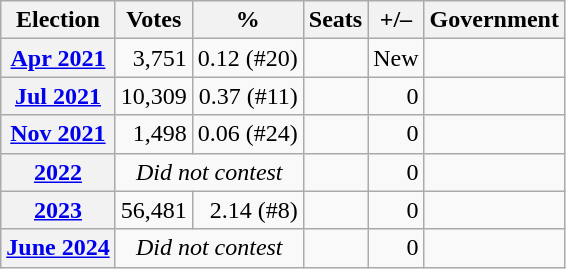<table class="wikitable" style="text-align:right">
<tr>
<th>Election</th>
<th>Votes</th>
<th>%</th>
<th>Seats</th>
<th>+/–</th>
<th>Government</th>
</tr>
<tr>
<th><a href='#'>Apr 2021</a></th>
<td>3,751</td>
<td>0.12 (#20)</td>
<td></td>
<td>New</td>
<td></td>
</tr>
<tr>
<th><a href='#'>Jul 2021</a></th>
<td>10,309</td>
<td>0.37 (#11)</td>
<td></td>
<td> 0</td>
<td></td>
</tr>
<tr>
<th><a href='#'>Nov 2021</a></th>
<td>1,498</td>
<td>0.06 (#24)</td>
<td></td>
<td> 0</td>
<td></td>
</tr>
<tr style:height=3em>
<th><a href='#'>2022</a></th>
<td colspan=2 align=center><em>Did not contest</em></td>
<td></td>
<td> 0</td>
<td></td>
</tr>
<tr>
<th><a href='#'>2023</a></th>
<td>56,481</td>
<td>2.14 (#8)</td>
<td></td>
<td> 0</td>
<td></td>
</tr>
<tr>
<th><a href='#'>June 2024</a></th>
<td colspan=2 align=center><em>Did not contest</em></td>
<td></td>
<td> 0</td>
<td></td>
</tr>
</table>
